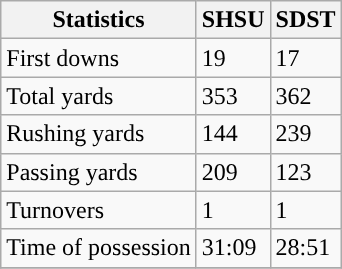<table class="wikitable" style="float: left;">
<tr>
<th>Statistics</th>
<th>SHSU</th>
<th>SDST</th>
</tr>
<tr>
<td>First downs</td>
<td>19</td>
<td>17</td>
</tr>
<tr>
<td>Total yards</td>
<td>353</td>
<td>362</td>
</tr>
<tr>
<td>Rushing yards</td>
<td>144</td>
<td>239</td>
</tr>
<tr>
<td>Passing yards</td>
<td>209</td>
<td>123</td>
</tr>
<tr>
<td>Turnovers</td>
<td>1</td>
<td>1</td>
</tr>
<tr>
<td>Time of possession</td>
<td>31:09</td>
<td>28:51</td>
</tr>
<tr>
</tr>
</table>
